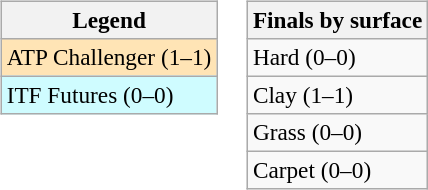<table>
<tr valign=top>
<td><br><table class=wikitable style=font-size:97%>
<tr>
<th>Legend</th>
</tr>
<tr bgcolor=moccasin>
<td>ATP Challenger (1–1)</td>
</tr>
<tr bgcolor=cffcff>
<td>ITF Futures (0–0)</td>
</tr>
</table>
</td>
<td><br><table class=wikitable style=font-size:97%>
<tr>
<th>Finals by surface</th>
</tr>
<tr>
<td>Hard (0–0)</td>
</tr>
<tr>
<td>Clay (1–1)</td>
</tr>
<tr>
<td>Grass (0–0)</td>
</tr>
<tr>
<td>Carpet (0–0)</td>
</tr>
</table>
</td>
</tr>
</table>
